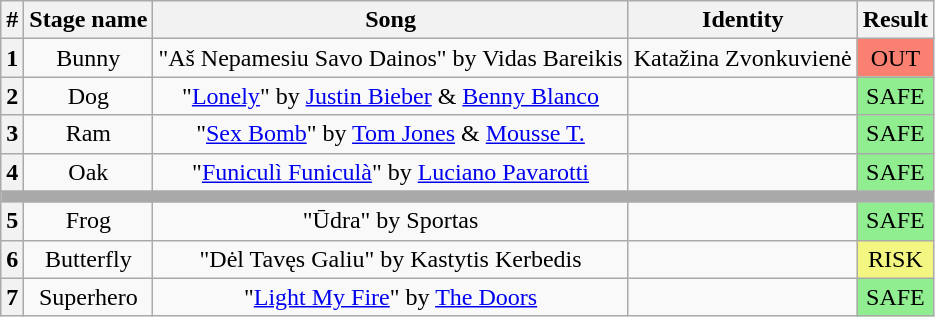<table class="wikitable plainrowheaders" style="text-align: center;">
<tr>
<th>#</th>
<th>Stage name</th>
<th>Song</th>
<th>Identity</th>
<th>Result</th>
</tr>
<tr>
<th>1</th>
<td>Bunny</td>
<td>"Aš Nepamesiu Savo Dainos" by Vidas Bareikis</td>
<td>Katažina Zvonkuvienė</td>
<td bgcolor="salmon">OUT</td>
</tr>
<tr>
<th>2</th>
<td>Dog</td>
<td>"<a href='#'>Lonely</a>" by <a href='#'>Justin Bieber</a> & <a href='#'>Benny Blanco</a></td>
<td></td>
<td bgcolor="lightgreen">SAFE</td>
</tr>
<tr>
<th>3</th>
<td>Ram</td>
<td>"<a href='#'>Sex Bomb</a>" by <a href='#'>Tom Jones</a> & <a href='#'>Mousse T.</a></td>
<td></td>
<td bgcolor="lightgreen">SAFE</td>
</tr>
<tr>
<th>4</th>
<td>Oak</td>
<td>"<a href='#'>Funiculì Funiculà</a>" by <a href='#'>Luciano Pavarotti</a></td>
<td></td>
<td bgcolor="lightgreen">SAFE</td>
</tr>
<tr>
<td colspan="5" style="background:darkgray"></td>
</tr>
<tr>
<th>5</th>
<td>Frog</td>
<td>"Ūdra" by Sportas</td>
<td></td>
<td bgcolor="lightgreen">SAFE</td>
</tr>
<tr>
<th>6</th>
<td>Butterfly</td>
<td>"Dėl Tavęs Galiu" by Kastytis Kerbedis</td>
<td></td>
<td bgcolor="#F3F781">RISK</td>
</tr>
<tr>
<th>7</th>
<td>Superhero</td>
<td>"<a href='#'>Light My Fire</a>" by <a href='#'>The Doors</a></td>
<td></td>
<td bgcolor="lightgreen">SAFE</td>
</tr>
</table>
